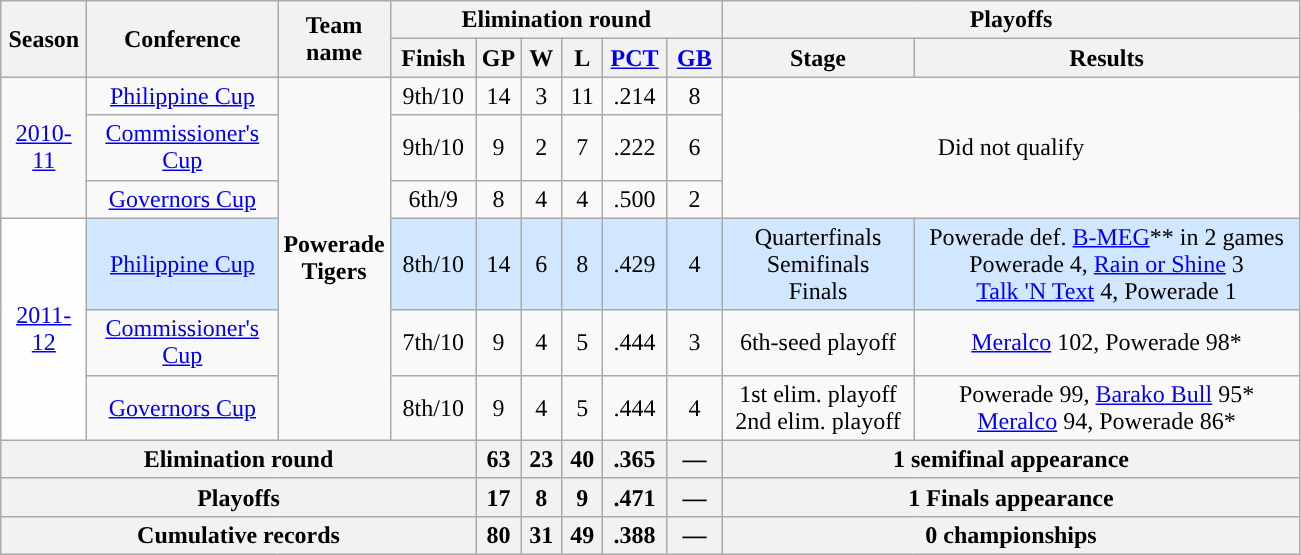<table class=wikitable style="text-align:center;">
<tr>
<th width=50px rowspan=2>Season</th>
<th width=120px rowspan=2>Conference</th>
<th width=60px rowspan=2>Team name</th>
<th colspan=6>Elimination round</th>
<th colspan=2>Playoffs</th>
</tr>
<tr>
<th width=50px>Finish</th>
<th width=20px>GP</th>
<th width=20px>W</th>
<th width=20px>L</th>
<th width=35px><a href='#'>PCT</a></th>
<th width=30px><a href='#'>GB</a></th>
<th width=120px>Stage</th>
<th width=250px>Results</th>
</tr>
<tr>
<td rowspan=3><a href='#'>2010-11</a></td>
<td><a href='#'>Philippine Cup</a></td>
<td rowspan=6><strong>Powerade Tigers</strong></td>
<td>9th/10</td>
<td>14</td>
<td>3</td>
<td>11</td>
<td>.214</td>
<td>8</td>
<td rowspan=3 colspan=2>Did not qualify</td>
</tr>
<tr>
<td><a href='#'>Commissioner's Cup</a></td>
<td>9th/10</td>
<td>9</td>
<td>2</td>
<td>7</td>
<td>.222</td>
<td>6</td>
</tr>
<tr>
<td><a href='#'>Governors Cup</a></td>
<td>6th/9</td>
<td>8</td>
<td>4</td>
<td>4</td>
<td>.500</td>
<td>2</td>
</tr>
<tr bgcolor=#D0E7FF>
<td bgcolor=#fefefe rowspan=3><a href='#'>2011-12</a></td>
<td><a href='#'>Philippine Cup</a></td>
<td>8th/10</td>
<td>14</td>
<td>6</td>
<td>8</td>
<td>.429</td>
<td>4</td>
<td>Quarterfinals<br>Semifinals<br>Finals</td>
<td>Powerade def. <a href='#'>B-MEG</a>** in 2 games<br>Powerade 4, <a href='#'>Rain or Shine</a> 3<br><a href='#'>Talk 'N Text</a> 4, Powerade 1</td>
</tr>
<tr>
<td><a href='#'>Commissioner's Cup</a></td>
<td>7th/10</td>
<td>9</td>
<td>4</td>
<td>5</td>
<td>.444</td>
<td>3</td>
<td>6th-seed playoff</td>
<td><a href='#'>Meralco</a> 102, Powerade 98*</td>
</tr>
<tr>
<td><a href='#'>Governors Cup</a></td>
<td>8th/10</td>
<td>9</td>
<td>4</td>
<td>5</td>
<td>.444</td>
<td>4</td>
<td>1st elim. playoff<br>2nd elim. playoff</td>
<td>Powerade 99, <a href='#'>Barako Bull</a> 95*<br><a href='#'>Meralco</a> 94, Powerade 86*</td>
</tr>
<tr>
<th colspan=4>Elimination round</th>
<th>63</th>
<th>23</th>
<th>40</th>
<th>.365</th>
<th>—</th>
<th colspan=2>1 semifinal appearance</th>
</tr>
<tr>
<th colspan=4>Playoffs</th>
<th>17</th>
<th>8</th>
<th>9</th>
<th>.471</th>
<th>—</th>
<th colspan=2>1 Finals appearance</th>
</tr>
<tr>
<th colspan=4>Cumulative records</th>
<th>80</th>
<th>31</th>
<th>49</th>
<th>.388</th>
<th>—</th>
<th colspan=2>0 championships</th>
</tr>
</table>
